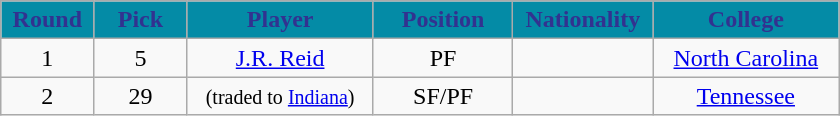<table class="wikitable sortable sortable">
<tr>
<th style="background:#048BA6; color:#323290" width="10%">Round</th>
<th style="background:#048BA6; color:#323290" width="10%">Pick</th>
<th style="background:#048BA6; color:#323290" width="20%">Player</th>
<th style="background:#048BA6; color:#323290" width="15%">Position</th>
<th style="background:#048BA6; color:#323290" width="15%">Nationality</th>
<th style="background:#048BA6; color:#323290" width="20%">College</th>
</tr>
<tr style="text-align: center">
<td>1</td>
<td>5</td>
<td><a href='#'>J.R. Reid</a></td>
<td>PF</td>
<td></td>
<td><a href='#'>North Carolina</a></td>
</tr>
<tr style="text-align: center">
<td>2</td>
<td>29</td>
<td> <small>(traded to <a href='#'>Indiana</a>)</small></td>
<td>SF/PF</td>
<td></td>
<td><a href='#'>Tennessee</a></td>
</tr>
</table>
